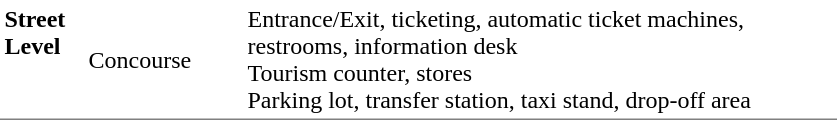<table table border=0 cellspacing=0 cellpadding=3>
<tr>
<td style="border-bottom:solid 1px gray;border-top:solid 1px white;" width=50 rowspan=8 valign=top><strong>Street Level</strong></td>
<td style="border-top:solid 1px white;border-bottom:solid 1px gray;" width=100 rowspan=2>Concourse</td>
<td style="border-top:solid 1px white;border-bottom:solid 1px gray;" width=390 valign=top>Entrance/Exit, ticketing, automatic ticket machines, restrooms, information desk<br>Tourism counter, stores<br>Parking lot, transfer station, taxi stand, drop-off area</td>
</tr>
</table>
